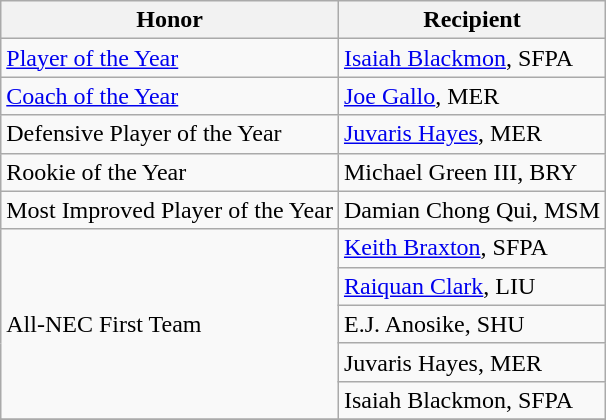<table class="wikitable" border="1">
<tr>
<th>Honor</th>
<th>Recipient</th>
</tr>
<tr>
<td><a href='#'>Player of the Year</a></td>
<td><a href='#'>Isaiah Blackmon</a>, SFPA</td>
</tr>
<tr>
<td><a href='#'>Coach of the Year</a></td>
<td><a href='#'>Joe Gallo</a>, MER</td>
</tr>
<tr>
<td>Defensive Player of the Year</td>
<td><a href='#'>Juvaris Hayes</a>, MER</td>
</tr>
<tr>
<td>Rookie of the Year</td>
<td>Michael Green III, BRY</td>
</tr>
<tr>
<td>Most Improved Player of the Year</td>
<td>Damian Chong Qui, MSM</td>
</tr>
<tr>
<td rowspan="5" valign="middle">All-NEC First Team</td>
<td><a href='#'>Keith Braxton</a>, SFPA</td>
</tr>
<tr>
<td><a href='#'>Raiquan Clark</a>, LIU</td>
</tr>
<tr>
<td>E.J. Anosike, SHU</td>
</tr>
<tr>
<td>Juvaris Hayes, MER</td>
</tr>
<tr>
<td>Isaiah Blackmon, SFPA</td>
</tr>
<tr>
</tr>
</table>
